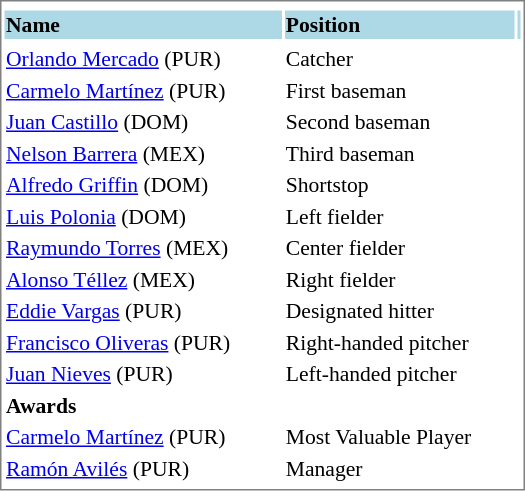<table cellpadding="1" width="350px" style="font-size: 90%; border: 1px solid gray;">
<tr align="center" style="font-size: larger;">
<td colspan=6></td>
</tr>
<tr style="background:lightblue;">
<td><strong>Name</strong></td>
<td><strong>Position</strong></td>
<td></td>
</tr>
<tr align="center" style="vertical-align: middle;" style="background:lightblue;">
</tr>
<tr>
<td><a href='#'>Orlando Mercado</a> (PUR)</td>
<td>Catcher</td>
</tr>
<tr>
<td><a href='#'>Carmelo Martínez</a> (PUR)</td>
<td>First baseman</td>
</tr>
<tr>
<td><a href='#'>Juan Castillo</a> (DOM)</td>
<td>Second baseman</td>
</tr>
<tr>
<td><a href='#'>Nelson Barrera</a> (MEX)</td>
<td>Third baseman</td>
</tr>
<tr>
<td><a href='#'>Alfredo Griffin</a> (DOM)</td>
<td>Shortstop</td>
</tr>
<tr>
<td><a href='#'>Luis Polonia</a> (DOM)</td>
<td>Left fielder</td>
</tr>
<tr>
<td><a href='#'>Raymundo Torres</a> (MEX)</td>
<td>Center fielder</td>
</tr>
<tr>
<td><a href='#'>Alonso Téllez</a> (MEX)</td>
<td>Right fielder</td>
</tr>
<tr>
<td><a href='#'>Eddie Vargas</a> (PUR)</td>
<td>Designated hitter</td>
</tr>
<tr>
<td><a href='#'>Francisco Oliveras</a> (PUR)</td>
<td>Right-handed pitcher</td>
</tr>
<tr>
<td><a href='#'>Juan Nieves</a> (PUR)</td>
<td>Left-handed pitcher</td>
</tr>
<tr>
<td><strong>Awards</strong></td>
</tr>
<tr>
<td><a href='#'>Carmelo Martínez</a> (PUR)</td>
<td>Most Valuable Player</td>
</tr>
<tr>
<td><a href='#'>Ramón Avilés</a> (PUR)</td>
<td>Manager</td>
</tr>
<tr>
</tr>
</table>
